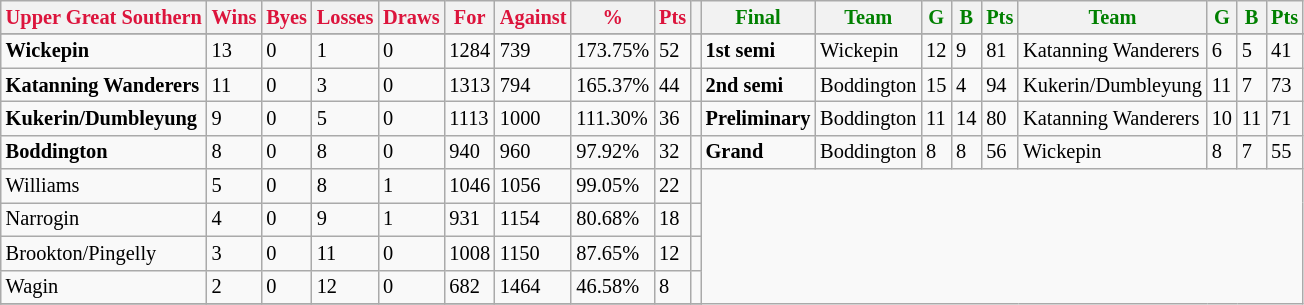<table style="font-size: 85%; text-align: left;" class="wikitable">
<tr>
<th style="color:crimson">Upper Great Southern</th>
<th style="color:crimson">Wins</th>
<th style="color:crimson">Byes</th>
<th style="color:crimson">Losses</th>
<th style="color:crimson">Draws</th>
<th style="color:crimson">For</th>
<th style="color:crimson">Against</th>
<th style="color:crimson">%</th>
<th style="color:crimson">Pts</th>
<th></th>
<th style="color:green">Final</th>
<th style="color:green">Team</th>
<th style="color:green">G</th>
<th style="color:green">B</th>
<th style="color:green">Pts</th>
<th style="color:green">Team</th>
<th style="color:green">G</th>
<th style="color:green">B</th>
<th style="color:green">Pts</th>
</tr>
<tr>
</tr>
<tr>
</tr>
<tr>
<td><strong>	Wickepin	</strong></td>
<td>13</td>
<td>0</td>
<td>1</td>
<td>0</td>
<td>1284</td>
<td>739</td>
<td>173.75%</td>
<td>52</td>
<td></td>
<td><strong>1st semi</strong></td>
<td>Wickepin</td>
<td>12</td>
<td>9</td>
<td>81</td>
<td>Katanning Wanderers</td>
<td>6</td>
<td>5</td>
<td>41</td>
</tr>
<tr>
<td><strong>	Katanning Wanderers	</strong></td>
<td>11</td>
<td>0</td>
<td>3</td>
<td>0</td>
<td>1313</td>
<td>794</td>
<td>165.37%</td>
<td>44</td>
<td></td>
<td><strong>2nd semi</strong></td>
<td>Boddington</td>
<td>15</td>
<td>4</td>
<td>94</td>
<td>Kukerin/Dumbleyung</td>
<td>11</td>
<td>7</td>
<td>73</td>
</tr>
<tr>
<td><strong>	Kukerin/Dumbleyung	</strong></td>
<td>9</td>
<td>0</td>
<td>5</td>
<td>0</td>
<td>1113</td>
<td>1000</td>
<td>111.30%</td>
<td>36</td>
<td></td>
<td><strong>Preliminary</strong></td>
<td>Boddington</td>
<td>11</td>
<td>14</td>
<td>80</td>
<td>Katanning Wanderers</td>
<td>10</td>
<td>11</td>
<td>71</td>
</tr>
<tr>
<td><strong>	Boddington	</strong></td>
<td>8</td>
<td>0</td>
<td>8</td>
<td>0</td>
<td>940</td>
<td>960</td>
<td>97.92%</td>
<td>32</td>
<td></td>
<td><strong>Grand</strong></td>
<td>Boddington</td>
<td>8</td>
<td>8</td>
<td>56</td>
<td>Wickepin</td>
<td>8</td>
<td>7</td>
<td>55</td>
</tr>
<tr>
<td>Williams</td>
<td>5</td>
<td>0</td>
<td>8</td>
<td>1</td>
<td>1046</td>
<td>1056</td>
<td>99.05%</td>
<td>22</td>
<td></td>
</tr>
<tr>
<td>Narrogin</td>
<td>4</td>
<td>0</td>
<td>9</td>
<td>1</td>
<td>931</td>
<td>1154</td>
<td>80.68%</td>
<td>18</td>
<td></td>
</tr>
<tr>
<td>Brookton/Pingelly</td>
<td>3</td>
<td>0</td>
<td>11</td>
<td>0</td>
<td>1008</td>
<td>1150</td>
<td>87.65%</td>
<td>12</td>
<td></td>
</tr>
<tr>
<td>Wagin</td>
<td>2</td>
<td>0</td>
<td>12</td>
<td>0</td>
<td>682</td>
<td>1464</td>
<td>46.58%</td>
<td>8</td>
<td></td>
</tr>
<tr>
</tr>
</table>
